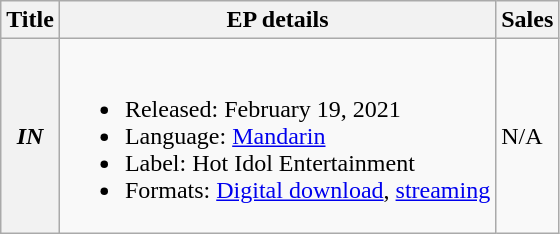<table class="wikitable">
<tr>
<th>Title</th>
<th>EP details</th>
<th>Sales</th>
</tr>
<tr>
<th><em>IN</em></th>
<td><br><ul><li>Released: February 19, 2021</li><li>Language: <a href='#'>Mandarin</a></li><li>Label: Hot Idol Entertainment</li><li>Formats: <a href='#'>Digital download</a>, <a href='#'>streaming</a></li></ul></td>
<td>N/A</td>
</tr>
</table>
